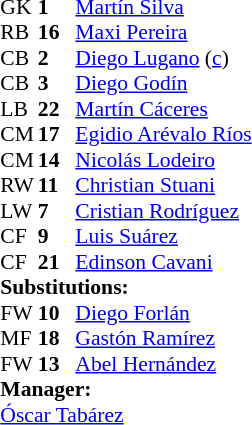<table style="font-size:90%; margin:0.2em auto;" cellspacing="0" cellpadding="0">
<tr>
<th width="25"></th>
<th width="25"></th>
</tr>
<tr>
<td>GK</td>
<td><strong>1</strong></td>
<td><a href='#'>Martín Silva</a></td>
</tr>
<tr>
<td>RB</td>
<td><strong>16</strong></td>
<td><a href='#'>Maxi Pereira</a></td>
</tr>
<tr>
<td>CB</td>
<td><strong>2</strong></td>
<td><a href='#'>Diego Lugano</a> (<a href='#'>c</a>)</td>
</tr>
<tr>
<td>CB</td>
<td><strong>3</strong></td>
<td><a href='#'>Diego Godín</a></td>
<td></td>
</tr>
<tr>
<td>LB</td>
<td><strong>22</strong></td>
<td><a href='#'>Martín Cáceres</a></td>
</tr>
<tr>
<td>CM</td>
<td><strong>17</strong></td>
<td><a href='#'>Egidio Arévalo Ríos</a></td>
</tr>
<tr>
<td>CM</td>
<td><strong>14</strong></td>
<td><a href='#'>Nicolás Lodeiro</a></td>
<td></td>
<td></td>
</tr>
<tr>
<td>RW</td>
<td><strong>11</strong></td>
<td><a href='#'>Christian Stuani</a></td>
<td></td>
<td></td>
</tr>
<tr>
<td>LW</td>
<td><strong>7</strong></td>
<td><a href='#'>Cristian Rodríguez</a></td>
</tr>
<tr>
<td>CF</td>
<td><strong>9</strong></td>
<td><a href='#'>Luis Suárez</a></td>
</tr>
<tr>
<td>CF</td>
<td><strong>21</strong></td>
<td><a href='#'>Edinson Cavani</a></td>
<td></td>
<td></td>
</tr>
<tr>
<td colspan=3><strong>Substitutions:</strong></td>
</tr>
<tr>
<td>FW</td>
<td><strong>10</strong></td>
<td><a href='#'>Diego Forlán</a></td>
<td></td>
<td></td>
</tr>
<tr>
<td>MF</td>
<td><strong>18</strong></td>
<td><a href='#'>Gastón Ramírez</a></td>
<td></td>
<td></td>
</tr>
<tr>
<td>FW</td>
<td><strong>13</strong></td>
<td><a href='#'>Abel Hernández</a></td>
<td></td>
<td></td>
</tr>
<tr>
<td colspan=3><strong>Manager:</strong></td>
</tr>
<tr>
<td colspan=3><a href='#'>Óscar Tabárez</a></td>
</tr>
</table>
